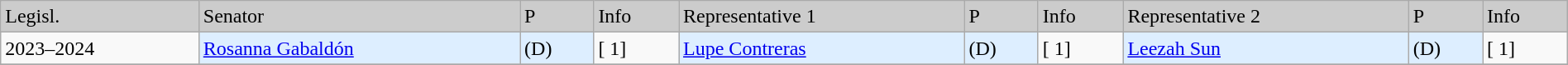<table class=wikitable width="100%" border="1">
<tr style="background-color:#cccccc;">
<td>Legisl.</td>
<td>Senator</td>
<td>P</td>
<td>Info</td>
<td>Representative 1</td>
<td>P</td>
<td>Info</td>
<td>Representative 2</td>
<td>P</td>
<td>Info</td>
</tr>
<tr>
<td>2023–2024</td>
<td style="background:#DDEEFF" "><a href='#'>Rosanna Gabaldón</a></td>
<td style="background:#DDEEFF">(D)</td>
<td>[ 1]</td>
<td style="background:#DDEEFF" "><a href='#'>Lupe Contreras</a></td>
<td style="background:#DDEEFF">(D)</td>
<td>[ 1]</td>
<td style="background:#DDEEFF" "><a href='#'>Leezah Sun</a></td>
<td style="background:#DDEEFF">(D)</td>
<td>[ 1]</td>
</tr>
<tr>
</tr>
</table>
